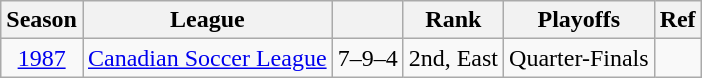<table class="wikitable" style="text-align: center;">
<tr>
<th>Season</th>
<th>League</th>
<th></th>
<th>Rank</th>
<th>Playoffs</th>
<th>Ref</th>
</tr>
<tr>
<td><a href='#'>1987</a></td>
<td><a href='#'>Canadian Soccer League</a></td>
<td>7–9–4</td>
<td>2nd, East</td>
<td>Quarter-Finals</td>
<td></td>
</tr>
</table>
